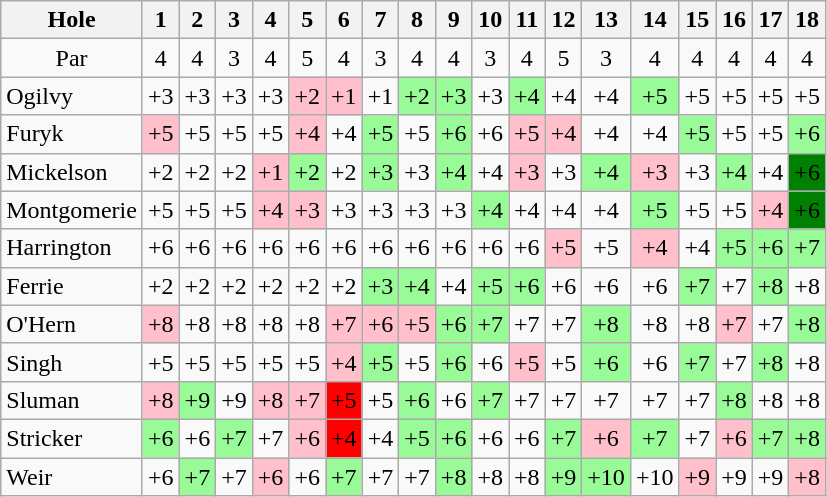<table class="wikitable" style="text-align:center">
<tr>
<th>Hole</th>
<th> 1 </th>
<th> 2 </th>
<th> 3 </th>
<th> 4 </th>
<th> 5 </th>
<th> 6 </th>
<th> 7 </th>
<th> 8 </th>
<th> 9 </th>
<th>10</th>
<th>11</th>
<th>12</th>
<th>13</th>
<th>14</th>
<th>15</th>
<th>16</th>
<th>17</th>
<th>18</th>
</tr>
<tr>
<td>Par</td>
<td>4</td>
<td>4</td>
<td>3</td>
<td>4</td>
<td>5</td>
<td>4</td>
<td>3</td>
<td>4</td>
<td>4</td>
<td>3</td>
<td>4</td>
<td>5</td>
<td>3</td>
<td>4</td>
<td>4</td>
<td>4</td>
<td>4</td>
<td>4</td>
</tr>
<tr>
<td align=left> Ogilvy</td>
<td>+3</td>
<td>+3</td>
<td>+3</td>
<td>+3</td>
<td style="background: Pink;">+2</td>
<td style="background: Pink;">+1</td>
<td>+1</td>
<td style="background: PaleGreen;">+2</td>
<td style="background: PaleGreen;">+3</td>
<td>+3</td>
<td style="background: PaleGreen;">+4</td>
<td>+4</td>
<td>+4</td>
<td style="background: PaleGreen;">+5</td>
<td>+5</td>
<td>+5</td>
<td>+5</td>
<td>+5</td>
</tr>
<tr>
<td align=left> Furyk</td>
<td style="background: Pink;">+5</td>
<td>+5</td>
<td>+5</td>
<td>+5</td>
<td style="background: Pink;">+4</td>
<td>+4</td>
<td style="background: PaleGreen;">+5</td>
<td>+5</td>
<td style="background: PaleGreen;">+6</td>
<td>+6</td>
<td style="background: Pink;">+5</td>
<td style="background: Pink;">+4</td>
<td>+4</td>
<td>+4</td>
<td style="background: PaleGreen;">+5</td>
<td>+5</td>
<td>+5</td>
<td style="background: PaleGreen;">+6</td>
</tr>
<tr>
<td align=left> Mickelson</td>
<td>+2</td>
<td>+2</td>
<td>+2</td>
<td style="background: Pink;">+1</td>
<td style="background: PaleGreen;">+2</td>
<td>+2</td>
<td style="background: PaleGreen;">+3</td>
<td>+3</td>
<td style="background: PaleGreen;">+4</td>
<td>+4</td>
<td style="background: Pink;">+3</td>
<td>+3</td>
<td style="background: PaleGreen;">+4</td>
<td style="background: Pink;">+3</td>
<td>+3</td>
<td style="background: PaleGreen;">+4</td>
<td>+4</td>
<td style="background: Green;">+6</td>
</tr>
<tr>
<td align=left> Montgomerie</td>
<td>+5</td>
<td>+5</td>
<td>+5</td>
<td style="background: Pink;">+4</td>
<td style="background: Pink;">+3</td>
<td>+3</td>
<td>+3</td>
<td>+3</td>
<td>+3</td>
<td style="background: PaleGreen;">+4</td>
<td>+4</td>
<td>+4</td>
<td>+4</td>
<td style="background: PaleGreen;">+5</td>
<td>+5</td>
<td>+5</td>
<td style="background: Pink;">+4</td>
<td style="background: Green;">+6</td>
</tr>
<tr>
<td align=left> Harrington</td>
<td>+6</td>
<td>+6</td>
<td>+6</td>
<td>+6</td>
<td>+6</td>
<td>+6</td>
<td>+6</td>
<td>+6</td>
<td>+6</td>
<td>+6</td>
<td>+6</td>
<td style="background: Pink;">+5</td>
<td>+5</td>
<td style="background: Pink;">+4</td>
<td>+4</td>
<td style="background: PaleGreen;">+5</td>
<td style="background: PaleGreen;">+6</td>
<td style="background: PaleGreen;">+7</td>
</tr>
<tr>
<td align=left> Ferrie</td>
<td>+2</td>
<td>+2</td>
<td>+2</td>
<td>+2</td>
<td>+2</td>
<td>+2</td>
<td style="background: PaleGreen;">+3</td>
<td style="background: PaleGreen;">+4</td>
<td>+4</td>
<td style="background: PaleGreen;">+5</td>
<td style="background: PaleGreen;">+6</td>
<td>+6</td>
<td>+6</td>
<td>+6</td>
<td style="background: PaleGreen;">+7</td>
<td>+7</td>
<td style="background: PaleGreen;">+8</td>
<td>+8</td>
</tr>
<tr>
<td align=left> O'Hern</td>
<td style="background: Pink;">+8</td>
<td>+8</td>
<td>+8</td>
<td>+8</td>
<td>+8</td>
<td style="background: Pink;">+7</td>
<td style="background: Pink;">+6</td>
<td style="background: Pink;">+5</td>
<td style="background: PaleGreen;">+6</td>
<td style="background: PaleGreen;">+7</td>
<td>+7</td>
<td>+7</td>
<td style="background: PaleGreen;">+8</td>
<td>+8</td>
<td>+8</td>
<td style="background: Pink;">+7</td>
<td>+7</td>
<td style="background: PaleGreen;">+8</td>
</tr>
<tr>
<td align=left> Singh</td>
<td>+5</td>
<td>+5</td>
<td>+5</td>
<td>+5</td>
<td>+5</td>
<td style="background: Pink;">+4</td>
<td style="background: PaleGreen;">+5</td>
<td>+5</td>
<td style="background: PaleGreen;">+6</td>
<td>+6</td>
<td style="background: Pink;">+5</td>
<td>+5</td>
<td style="background: PaleGreen;">+6</td>
<td>+6</td>
<td style="background: PaleGreen;">+7</td>
<td>+7</td>
<td style="background: PaleGreen;">+8</td>
<td>+8</td>
</tr>
<tr>
<td align=left> Sluman</td>
<td style="background: Pink;">+8</td>
<td style="background: PaleGreen;">+9</td>
<td>+9</td>
<td style="background: Pink;">+8</td>
<td style="background: Pink;">+7</td>
<td style="background: Red;">+5</td>
<td>+5</td>
<td style="background: PaleGreen;">+6</td>
<td>+6</td>
<td style="background: PaleGreen;">+7</td>
<td>+7</td>
<td>+7</td>
<td>+7</td>
<td>+7</td>
<td>+7</td>
<td style="background: PaleGreen;">+8</td>
<td>+8</td>
<td>+8</td>
</tr>
<tr>
<td align=left> Stricker</td>
<td style="background: PaleGreen;">+6</td>
<td>+6</td>
<td style="background: PaleGreen;">+7</td>
<td>+7</td>
<td style="background: Pink;">+6</td>
<td style="background: Red;">+4</td>
<td>+4</td>
<td style="background: PaleGreen;">+5</td>
<td style="background: PaleGreen;">+6</td>
<td>+6</td>
<td>+6</td>
<td style="background: PaleGreen;">+7</td>
<td style="background: Pink;">+6</td>
<td style="background: PaleGreen;">+7</td>
<td>+7</td>
<td style="background: Pink;">+6</td>
<td style="background: PaleGreen;">+7</td>
<td style="background: PaleGreen;">+8</td>
</tr>
<tr>
<td align=left> Weir</td>
<td>+6</td>
<td style="background: PaleGreen;">+7</td>
<td>+7</td>
<td style="background: Pink;">+6</td>
<td>+6</td>
<td style="background: PaleGreen;">+7</td>
<td>+7</td>
<td>+7</td>
<td style="background: PaleGreen;">+8</td>
<td>+8</td>
<td>+8</td>
<td style="background: PaleGreen;">+9</td>
<td style="background: PaleGreen;">+10</td>
<td>+10</td>
<td style="background: Pink;">+9</td>
<td>+9</td>
<td>+9</td>
<td style="background: Pink;">+8</td>
</tr>
</table>
